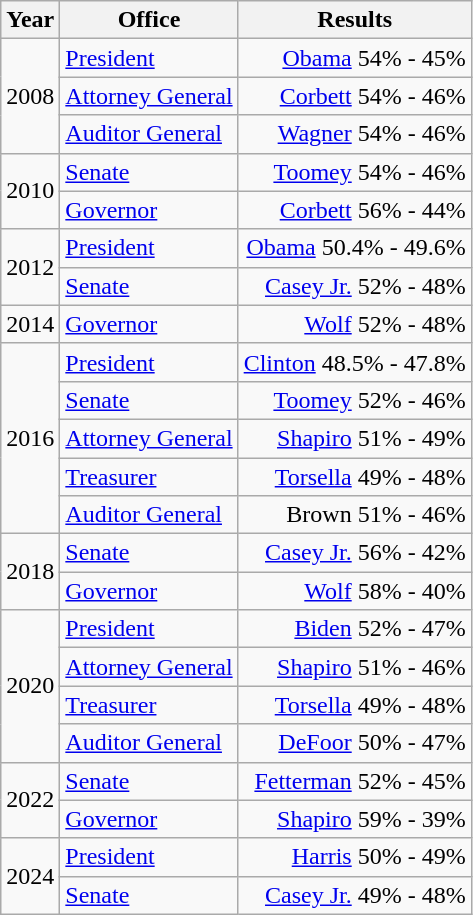<table class=wikitable>
<tr>
<th>Year</th>
<th>Office</th>
<th>Results</th>
</tr>
<tr>
<td rowspan=3>2008</td>
<td><a href='#'>President</a></td>
<td align="right" ><a href='#'>Obama</a> 54% - 45%</td>
</tr>
<tr>
<td><a href='#'>Attorney General</a></td>
<td align="right" ><a href='#'>Corbett</a> 54% - 46%</td>
</tr>
<tr>
<td><a href='#'>Auditor General</a></td>
<td align="right" ><a href='#'>Wagner</a> 54% - 46%</td>
</tr>
<tr>
<td rowspan=2>2010</td>
<td><a href='#'>Senate</a></td>
<td align="right" ><a href='#'>Toomey</a> 54% - 46%</td>
</tr>
<tr>
<td><a href='#'>Governor</a></td>
<td align="right" ><a href='#'>Corbett</a> 56% - 44%</td>
</tr>
<tr>
<td rowspan=2>2012</td>
<td><a href='#'>President</a></td>
<td align="right" ><a href='#'>Obama</a> 50.4% - 49.6%</td>
</tr>
<tr>
<td><a href='#'>Senate</a></td>
<td align="right" ><a href='#'>Casey Jr.</a> 52% - 48%</td>
</tr>
<tr>
<td>2014</td>
<td><a href='#'>Governor</a></td>
<td align="right" ><a href='#'>Wolf</a> 52% - 48%</td>
</tr>
<tr>
<td rowspan=5>2016</td>
<td><a href='#'>President</a></td>
<td align="right" ><a href='#'>Clinton</a> 48.5% - 47.8%</td>
</tr>
<tr>
<td><a href='#'>Senate</a></td>
<td align="right" ><a href='#'>Toomey</a> 52% - 46%</td>
</tr>
<tr>
<td><a href='#'>Attorney General</a></td>
<td align="right" ><a href='#'>Shapiro</a> 51% - 49%</td>
</tr>
<tr>
<td><a href='#'>Treasurer</a></td>
<td align="right" ><a href='#'>Torsella</a> 49% - 48%</td>
</tr>
<tr>
<td><a href='#'>Auditor General</a></td>
<td align="right" >Brown 51% - 46%</td>
</tr>
<tr>
<td rowspan=2>2018</td>
<td><a href='#'>Senate</a></td>
<td align="right" ><a href='#'>Casey Jr.</a> 56% - 42%</td>
</tr>
<tr>
<td><a href='#'>Governor</a></td>
<td align="right" ><a href='#'>Wolf</a> 58% - 40%</td>
</tr>
<tr>
<td rowspan=4>2020</td>
<td><a href='#'>President</a></td>
<td align="right" ><a href='#'>Biden</a> 52% - 47%</td>
</tr>
<tr>
<td><a href='#'>Attorney General</a></td>
<td align="right" ><a href='#'>Shapiro</a> 51% - 46%</td>
</tr>
<tr>
<td><a href='#'>Treasurer</a></td>
<td align="right" ><a href='#'>Torsella</a> 49% - 48%</td>
</tr>
<tr>
<td><a href='#'>Auditor General</a></td>
<td align="right" ><a href='#'>DeFoor</a> 50% - 47%</td>
</tr>
<tr>
<td rowspan=2>2022</td>
<td><a href='#'>Senate</a></td>
<td align="right" ><a href='#'>Fetterman</a> 52% - 45%</td>
</tr>
<tr>
<td><a href='#'>Governor</a></td>
<td align="right" ><a href='#'>Shapiro</a> 59% - 39%</td>
</tr>
<tr>
<td rowspan=2>2024</td>
<td><a href='#'>President</a></td>
<td align="right" ><a href='#'>Harris</a> 50% - 49%</td>
</tr>
<tr>
<td><a href='#'>Senate</a></td>
<td align="right" ><a href='#'>Casey Jr.</a> 49% - 48%</td>
</tr>
</table>
